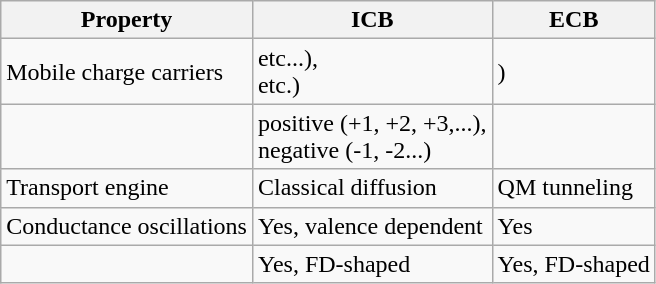<table class="wikitable">
<tr>
<th>Property</th>
<th>ICB</th>
<th>ECB</th>
</tr>
<tr>
<td>Mobile charge carriers</td>
<td> etc...),<br> etc.)</td>
<td>)</td>
</tr>
<tr>
<td></td>
<td>positive (+1, +2, +3,...),<br>negative (-1, -2...)</td>
<td></td>
</tr>
<tr>
<td>Transport engine</td>
<td>Classical diffusion</td>
<td>QM tunneling</td>
</tr>
<tr>
<td>Conductance oscillations</td>
<td>Yes, valence dependent</td>
<td>Yes</td>
</tr>
<tr>
<td></td>
<td>Yes, FD-shaped</td>
<td>Yes, FD-shaped</td>
</tr>
</table>
